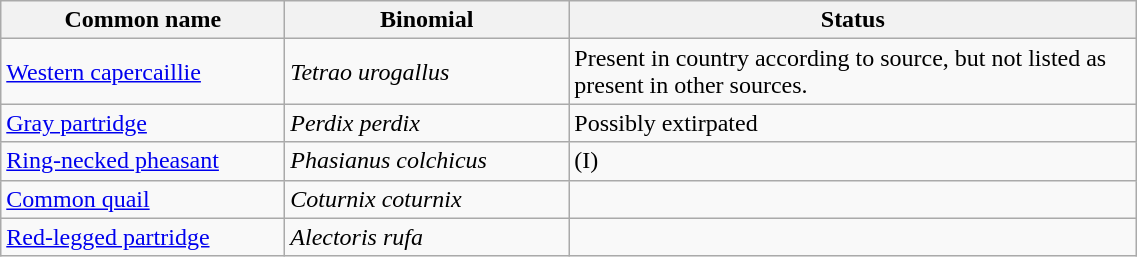<table width=60% class="wikitable">
<tr>
<th width=15%>Common name</th>
<th width=15%>Binomial</th>
<th width=30%>Status</th>
</tr>
<tr>
<td><a href='#'>Western capercaillie</a></td>
<td><em>Tetrao urogallus</em></td>
<td>Present in country according to source, but not listed as present in other sources.</td>
</tr>
<tr>
<td><a href='#'>Gray partridge</a></td>
<td><em>Perdix perdix</em></td>
<td>Possibly extirpated</td>
</tr>
<tr>
<td><a href='#'>Ring-necked pheasant</a></td>
<td><em>Phasianus colchicus</em></td>
<td>(I)</td>
</tr>
<tr>
<td><a href='#'>Common quail</a></td>
<td><em>Coturnix coturnix</em></td>
<td></td>
</tr>
<tr>
<td><a href='#'>Red-legged partridge</a></td>
<td><em>Alectoris rufa</em></td>
<td></td>
</tr>
</table>
